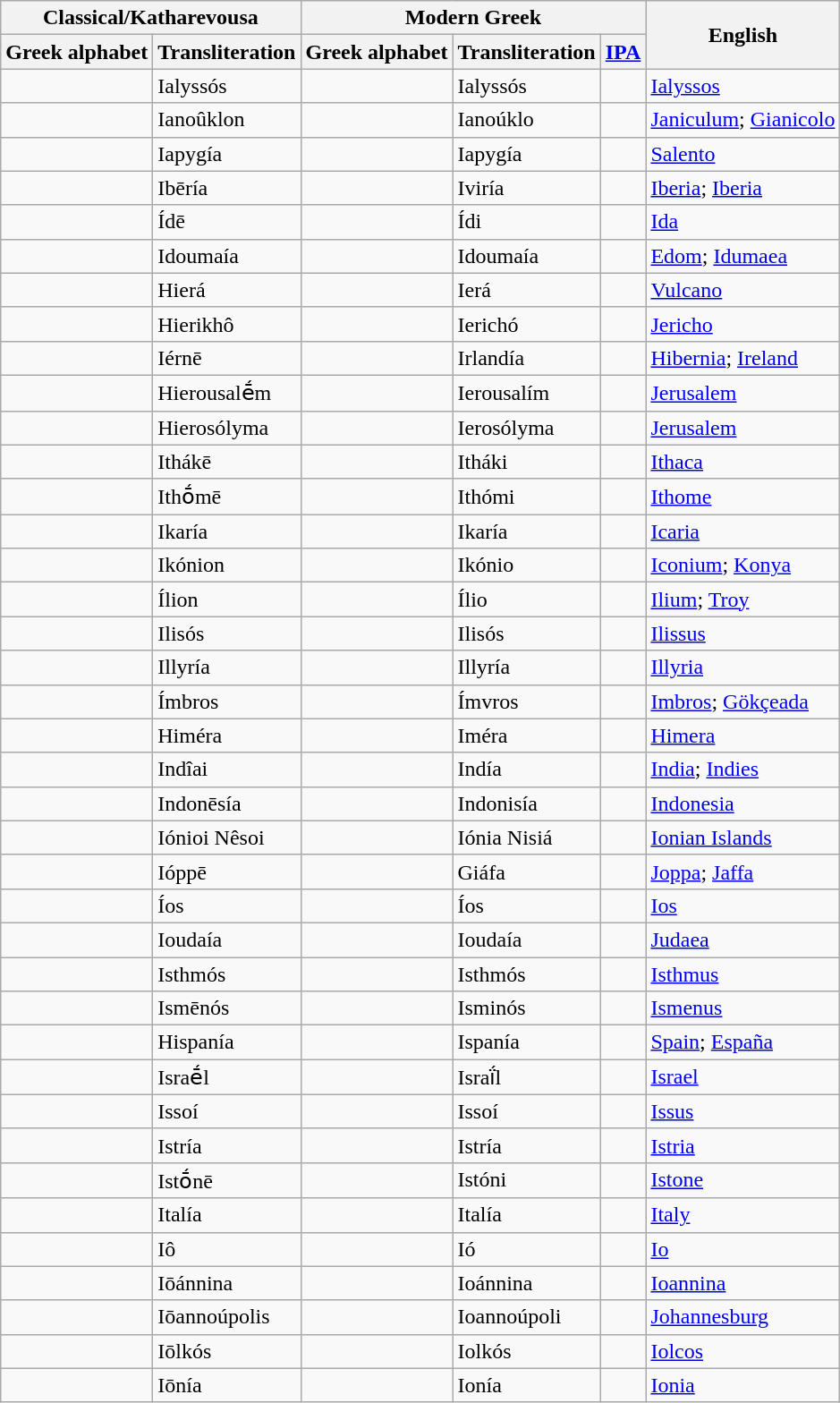<table class="wikitable">
<tr>
<th colspan="2">Classical/Katharevousa</th>
<th colspan="3">Modern Greek</th>
<th rowspan="2">English</th>
</tr>
<tr>
<th>Greek alphabet</th>
<th>Transliteration</th>
<th>Greek alphabet</th>
<th>Transliteration</th>
<th><a href='#'>IPA</a></th>
</tr>
<tr>
<td></td>
<td>Ialyssós</td>
<td></td>
<td>Ialyssós</td>
<td></td>
<td><a href='#'>Ialyssos</a></td>
</tr>
<tr>
<td></td>
<td>Ianoûklon</td>
<td></td>
<td>Ianoúklo</td>
<td></td>
<td><a href='#'>Janiculum</a>; <a href='#'>Gianicolo</a></td>
</tr>
<tr>
<td></td>
<td>Iapygía</td>
<td></td>
<td>Iapygía</td>
<td></td>
<td><a href='#'>Salento</a></td>
</tr>
<tr>
<td></td>
<td>Ibēría</td>
<td></td>
<td>Iviría</td>
<td></td>
<td><a href='#'>Iberia</a>; <a href='#'>Iberia</a></td>
</tr>
<tr>
<td></td>
<td>Ídē</td>
<td></td>
<td>Ídi</td>
<td></td>
<td><a href='#'>Ida</a></td>
</tr>
<tr>
<td></td>
<td>Idoumaía</td>
<td></td>
<td>Idoumaía</td>
<td></td>
<td><a href='#'>Edom</a>; <a href='#'>Idumaea</a></td>
</tr>
<tr>
<td></td>
<td>Hierá</td>
<td></td>
<td>Ierá</td>
<td></td>
<td><a href='#'>Vulcano</a></td>
</tr>
<tr>
<td></td>
<td>Hierikhô</td>
<td></td>
<td>Ierichó</td>
<td></td>
<td><a href='#'>Jericho</a></td>
</tr>
<tr>
<td></td>
<td>Iérnē</td>
<td></td>
<td>Irlandía</td>
<td></td>
<td><a href='#'>Hibernia</a>; <a href='#'>Ireland</a></td>
</tr>
<tr>
<td></td>
<td>Hierousalḗm</td>
<td></td>
<td>Ierousalím</td>
<td></td>
<td><a href='#'>Jerusalem</a></td>
</tr>
<tr>
<td></td>
<td>Hierosólyma</td>
<td></td>
<td>Ierosólyma</td>
<td></td>
<td><a href='#'>Jerusalem</a></td>
</tr>
<tr>
<td></td>
<td>Ithákē</td>
<td></td>
<td>Itháki</td>
<td></td>
<td><a href='#'>Ithaca</a></td>
</tr>
<tr>
<td></td>
<td>Ithṓmē</td>
<td></td>
<td>Ithómi</td>
<td></td>
<td><a href='#'>Ithome</a></td>
</tr>
<tr>
<td></td>
<td>Ikaría</td>
<td></td>
<td>Ikaría</td>
<td></td>
<td><a href='#'>Icaria</a></td>
</tr>
<tr>
<td></td>
<td>Ikónion</td>
<td></td>
<td>Ikónio</td>
<td></td>
<td><a href='#'>Iconium</a>; <a href='#'>Konya</a></td>
</tr>
<tr>
<td></td>
<td>Ílion</td>
<td></td>
<td>Ílio</td>
<td></td>
<td><a href='#'>Ilium</a>; <a href='#'>Troy</a></td>
</tr>
<tr>
<td></td>
<td>Ilisós</td>
<td></td>
<td>Ilisós</td>
<td></td>
<td><a href='#'>Ilissus</a></td>
</tr>
<tr>
<td></td>
<td>Illyría</td>
<td></td>
<td>Illyría</td>
<td></td>
<td><a href='#'>Illyria</a></td>
</tr>
<tr>
<td></td>
<td>Ímbros</td>
<td></td>
<td>Ímvros</td>
<td></td>
<td><a href='#'>Imbros</a>; <a href='#'>Gökçeada</a></td>
</tr>
<tr>
<td></td>
<td>Himéra</td>
<td></td>
<td>Iméra</td>
<td></td>
<td><a href='#'>Himera</a></td>
</tr>
<tr>
<td></td>
<td>Indîai</td>
<td></td>
<td>Indía</td>
<td></td>
<td><a href='#'>India</a>; <a href='#'>Indies</a></td>
</tr>
<tr>
<td></td>
<td>Indonēsía</td>
<td></td>
<td>Indonisía</td>
<td></td>
<td><a href='#'>Indonesia</a></td>
</tr>
<tr>
<td></td>
<td>Iónioi Nêsoi</td>
<td></td>
<td>Iónia Nisiá</td>
<td></td>
<td><a href='#'>Ionian Islands</a></td>
</tr>
<tr>
<td></td>
<td>Ióppē</td>
<td></td>
<td>Giáfa</td>
<td></td>
<td><a href='#'>Joppa</a>; <a href='#'>Jaffa</a></td>
</tr>
<tr>
<td></td>
<td>Íos</td>
<td></td>
<td>Íos</td>
<td></td>
<td><a href='#'>Ios</a></td>
</tr>
<tr>
<td></td>
<td>Ioudaía</td>
<td></td>
<td>Ioudaía</td>
<td></td>
<td><a href='#'>Judaea</a></td>
</tr>
<tr>
<td></td>
<td>Isthmós</td>
<td></td>
<td>Isthmós</td>
<td></td>
<td><a href='#'>Isthmus</a></td>
</tr>
<tr>
<td></td>
<td>Ismēnós</td>
<td></td>
<td>Isminós</td>
<td></td>
<td><a href='#'>Ismenus</a></td>
</tr>
<tr>
<td></td>
<td>Hispanía</td>
<td></td>
<td>Ispanía</td>
<td></td>
<td><a href='#'>Spain</a>; <a href='#'>España</a></td>
</tr>
<tr>
<td></td>
<td>Israḗl</td>
<td></td>
<td>Israḯl</td>
<td></td>
<td><a href='#'>Israel</a></td>
</tr>
<tr>
<td></td>
<td>Issoí</td>
<td></td>
<td>Issoí</td>
<td></td>
<td><a href='#'>Issus</a></td>
</tr>
<tr>
<td></td>
<td>Istría</td>
<td></td>
<td>Istría</td>
<td></td>
<td><a href='#'>Istria</a></td>
</tr>
<tr>
<td></td>
<td>Istṓnē</td>
<td></td>
<td>Istóni</td>
<td></td>
<td><a href='#'>Istone</a></td>
</tr>
<tr>
<td></td>
<td>Italía</td>
<td></td>
<td>Italía</td>
<td></td>
<td><a href='#'>Italy</a></td>
</tr>
<tr>
<td></td>
<td>Iô</td>
<td></td>
<td>Ió</td>
<td></td>
<td><a href='#'>Io</a></td>
</tr>
<tr>
<td></td>
<td>Iōánnina</td>
<td></td>
<td>Ioánnina</td>
<td></td>
<td><a href='#'>Ioannina</a></td>
</tr>
<tr>
<td></td>
<td>Iōannoúpolis</td>
<td></td>
<td>Ioannoúpoli</td>
<td></td>
<td><a href='#'>Johannesburg</a></td>
</tr>
<tr>
<td></td>
<td>Iōlkós</td>
<td></td>
<td>Iolkós</td>
<td></td>
<td><a href='#'>Iolcos</a></td>
</tr>
<tr>
<td></td>
<td>Iōnía</td>
<td></td>
<td>Ionía</td>
<td></td>
<td><a href='#'>Ionia</a></td>
</tr>
</table>
